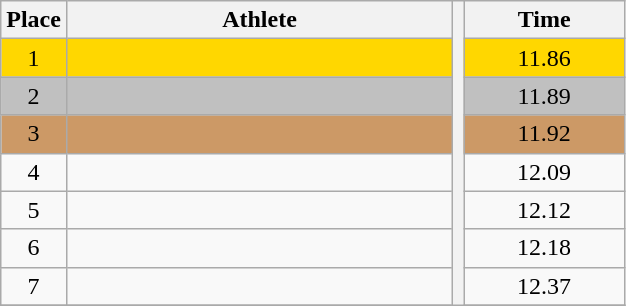<table class="wikitable" style="text-align:center">
<tr>
<th>Place</th>
<th width=250>Athlete</th>
<th rowspan=32></th>
<th width=100>Time</th>
</tr>
<tr bgcolor=gold>
<td>1</td>
<td align=left></td>
<td>11.86</td>
</tr>
<tr bgcolor=silver>
<td>2</td>
<td align=left></td>
<td>11.89</td>
</tr>
<tr bgcolor=cc9966>
<td>3</td>
<td align=left></td>
<td>11.92</td>
</tr>
<tr>
<td>4</td>
<td align=left></td>
<td>12.09</td>
</tr>
<tr>
<td>5</td>
<td align=left></td>
<td>12.12</td>
</tr>
<tr>
<td>6</td>
<td align=left></td>
<td>12.18</td>
</tr>
<tr>
<td>7</td>
<td align=left></td>
<td>12.37</td>
</tr>
<tr>
</tr>
</table>
